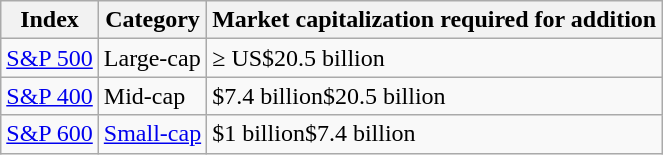<table class="wikitable">
<tr>
<th>Index</th>
<th>Category</th>
<th>Market capitalization required for addition</th>
</tr>
<tr>
<td><a href='#'>S&P 500</a></td>
<td>Large-cap</td>
<td>≥ US$20.5 billion</td>
</tr>
<tr>
<td><a href='#'>S&P 400</a></td>
<td>Mid-cap</td>
<td>$7.4 billion$20.5 billion</td>
</tr>
<tr>
<td><a href='#'>S&P 600</a></td>
<td><a href='#'>Small-cap</a></td>
<td>$1 billion$7.4 billion</td>
</tr>
</table>
